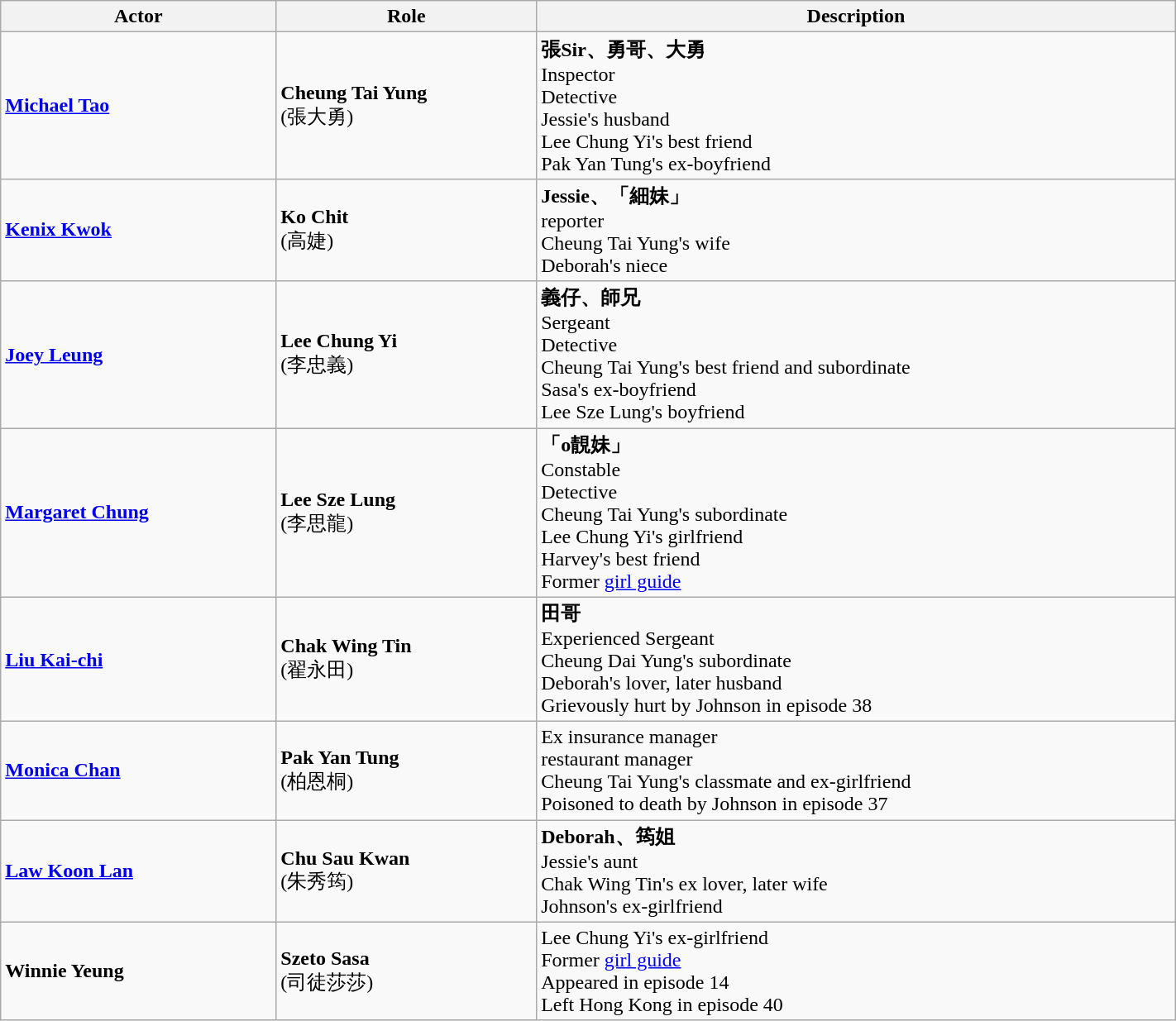<table class="wikitable" width="75%">
<tr>
<th style="width:6%">Actor</th>
<th style="width:6%">Role</th>
<th style="width:15%">Description</th>
</tr>
<tr>
<td><strong><a href='#'>Michael Tao</a></strong></td>
<td><strong>Cheung Tai Yung</strong><br>(張大勇)</td>
<td><strong>張Sir、勇哥、大勇</strong><br>Inspector <br>Detective<br>Jessie's husband<br>Lee Chung Yi's best friend<br>Pak Yan Tung's ex-boyfriend</td>
</tr>
<tr>
<td><strong><a href='#'>Kenix Kwok</a></strong></td>
<td><strong>Ko Chit </strong><br>(高婕)</td>
<td><strong>Jessie、「細妹」</strong><br>reporter<br>Cheung Tai Yung's wife<br>Deborah's niece</td>
</tr>
<tr>
<td><strong><a href='#'>Joey Leung</a></strong></td>
<td><strong>Lee Chung Yi</strong><br>(李忠義)</td>
<td><strong>義仔、師兄</strong><br>Sergeant<br>Detective<br>Cheung Tai Yung's best friend and subordinate<br>Sasa's ex-boyfriend<br>Lee Sze Lung's boyfriend</td>
</tr>
<tr>
<td><strong><a href='#'>Margaret Chung</a></strong></td>
<td><strong>Lee Sze Lung</strong><br>(李思龍)</td>
<td><strong>「o靚妹」</strong><br>Constable<br>Detective<br>Cheung Tai Yung's subordinate<br>Lee Chung Yi's girlfriend<br>Harvey's best friend<br>Former <a href='#'>girl guide</a></td>
</tr>
<tr>
<td><strong><a href='#'>Liu Kai-chi</a></strong></td>
<td><strong>Chak Wing Tin</strong><br>(翟永田)</td>
<td><strong>田哥</strong><br>Experienced Sergeant <br>Cheung Dai Yung's subordinate<br>Deborah's lover, later husband<br>Grievously hurt by Johnson in episode 38</td>
</tr>
<tr>
<td><strong><a href='#'>Monica Chan</a></strong></td>
<td><strong>Pak Yan Tung</strong><br>(柏恩桐)</td>
<td>Ex insurance manager<br>restaurant manager<br>Cheung Tai Yung's classmate and ex-girlfriend<br>Poisoned to death by Johnson in episode 37</td>
</tr>
<tr>
<td><strong><a href='#'>Law Koon Lan</a></strong></td>
<td><strong>Chu Sau Kwan</strong><br>(朱秀筠)</td>
<td><strong>Deborah、筠姐</strong><br>Jessie's aunt<br>Chak Wing Tin's ex lover, later wife<br>Johnson's ex-girlfriend</td>
</tr>
<tr>
<td><strong>Winnie Yeung</strong></td>
<td><strong>Szeto Sasa</strong><br>(司徒莎莎)</td>
<td>Lee Chung Yi's ex-girlfriend<br>Former <a href='#'>girl guide</a><br>Appeared in episode 14<br>Left Hong Kong in episode 40</td>
</tr>
</table>
